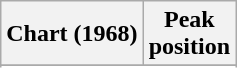<table class="wikitable sortable plainrowheaders" style="text-align:center">
<tr>
<th>Chart (1968)</th>
<th>Peak<br>position</th>
</tr>
<tr>
</tr>
<tr>
</tr>
<tr>
</tr>
</table>
